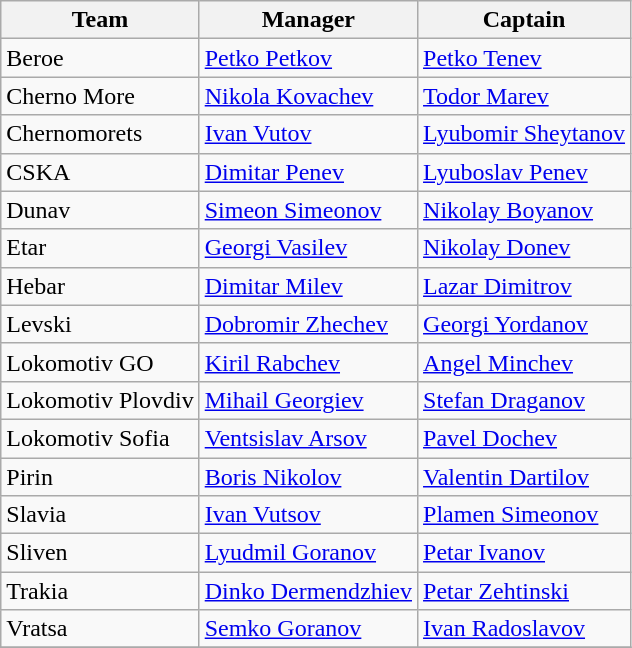<table class="wikitable sortable" style="text-align: left;">
<tr>
<th>Team</th>
<th>Manager</th>
<th>Captain</th>
</tr>
<tr>
<td>Beroe</td>
<td> <a href='#'>Petko Petkov</a></td>
<td> <a href='#'>Petko Tenev</a></td>
</tr>
<tr>
<td>Cherno More</td>
<td> <a href='#'>Nikola Kovachev</a></td>
<td> <a href='#'>Todor Marev</a></td>
</tr>
<tr>
<td>Chernomorets</td>
<td> <a href='#'>Ivan Vutov</a></td>
<td> <a href='#'>Lyubomir Sheytanov</a></td>
</tr>
<tr>
<td>CSKA</td>
<td> <a href='#'>Dimitar Penev</a></td>
<td> <a href='#'>Lyuboslav Penev</a></td>
</tr>
<tr>
<td>Dunav</td>
<td> <a href='#'>Simeon Simeonov</a></td>
<td> <a href='#'>Nikolay Boyanov</a></td>
</tr>
<tr>
<td>Etar</td>
<td> <a href='#'>Georgi Vasilev</a></td>
<td> <a href='#'>Nikolay Donev</a></td>
</tr>
<tr>
<td>Hebar</td>
<td> <a href='#'>Dimitar Milev</a></td>
<td> <a href='#'>Lazar Dimitrov</a></td>
</tr>
<tr>
<td>Levski</td>
<td> <a href='#'>Dobromir Zhechev</a></td>
<td> <a href='#'>Georgi Yordanov</a></td>
</tr>
<tr>
<td>Lokomotiv GO</td>
<td> <a href='#'>Kiril Rabchev</a></td>
<td> <a href='#'>Angel Minchev</a></td>
</tr>
<tr>
<td>Lokomotiv Plovdiv</td>
<td> <a href='#'>Mihail Georgiev</a></td>
<td> <a href='#'>Stefan Draganov</a></td>
</tr>
<tr>
<td>Lokomotiv Sofia</td>
<td> <a href='#'>Ventsislav Arsov</a></td>
<td> <a href='#'>Pavel Dochev</a></td>
</tr>
<tr>
<td>Pirin</td>
<td> <a href='#'>Boris Nikolov</a></td>
<td> <a href='#'>Valentin Dartilov</a></td>
</tr>
<tr>
<td>Slavia</td>
<td> <a href='#'>Ivan Vutsov</a></td>
<td> <a href='#'>Plamen Simeonov</a></td>
</tr>
<tr>
<td>Sliven</td>
<td> <a href='#'>Lyudmil Goranov</a></td>
<td> <a href='#'>Petar Ivanov</a></td>
</tr>
<tr>
<td>Trakia</td>
<td> <a href='#'>Dinko Dermendzhiev</a></td>
<td> <a href='#'>Petar Zehtinski</a></td>
</tr>
<tr>
<td>Vratsa</td>
<td> <a href='#'>Semko Goranov</a></td>
<td> <a href='#'>Ivan Radoslavov</a></td>
</tr>
<tr>
</tr>
</table>
